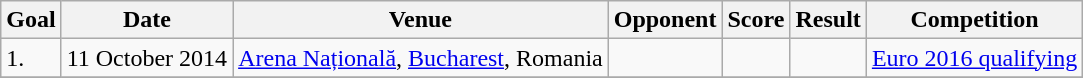<table class="wikitable" style="font-size:100%" align=center>
<tr>
<th>Goal</th>
<th>Date</th>
<th>Venue</th>
<th>Opponent</th>
<th>Score</th>
<th>Result</th>
<th>Competition</th>
</tr>
<tr>
<td>1.</td>
<td>11 October 2014</td>
<td><a href='#'>Arena Națională</a>, <a href='#'>Bucharest</a>, Romania</td>
<td></td>
<td></td>
<td></td>
<td><a href='#'>Euro 2016 qualifying</a></td>
</tr>
<tr>
</tr>
</table>
